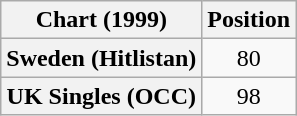<table class="wikitable plainrowheaders" style="text-align:center">
<tr>
<th>Chart (1999)</th>
<th>Position</th>
</tr>
<tr>
<th scope="row">Sweden (Hitlistan)</th>
<td>80</td>
</tr>
<tr>
<th scope="row">UK Singles (OCC)</th>
<td>98</td>
</tr>
</table>
